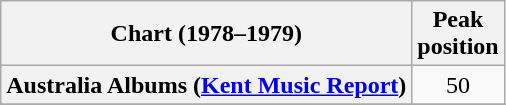<table class="wikitable sortable plainrowheaders" style="text-align:center">
<tr>
<th scope="col">Chart (1978–1979)</th>
<th scope="col">Peak<br>position</th>
</tr>
<tr>
<th scope="row">Australia Albums (<a href='#'>Kent Music Report</a>)</th>
<td>50</td>
</tr>
<tr>
</tr>
<tr>
</tr>
<tr>
</tr>
<tr>
</tr>
</table>
